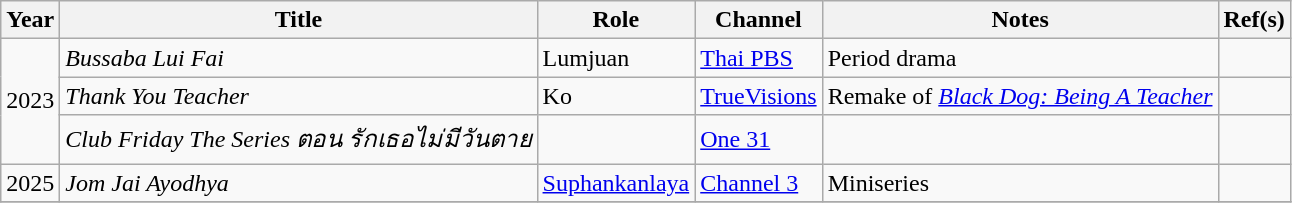<table class="wikitable sortable">
<tr>
<th>Year</th>
<th>Title</th>
<th>Role</th>
<th>Channel</th>
<th>Notes</th>
<th>Ref(s)</th>
</tr>
<tr>
<td rowspan="3">2023</td>
<td><em>Bussaba Lui Fai</em></td>
<td>Lumjuan</td>
<td><a href='#'>Thai PBS</a></td>
<td>Period drama</td>
<td></td>
</tr>
<tr>
<td><em>Thank You Teacher</em></td>
<td>Ko</td>
<td><a href='#'>TrueVisions</a></td>
<td>Remake of <em><a href='#'>Black Dog: Being A Teacher</a></em></td>
<td></td>
</tr>
<tr>
<td><em>Club Friday The Series ตอน รักเธอไม่มีวันตาย</em></td>
<td></td>
<td><a href='#'>One 31</a></td>
<td></td>
<td></td>
</tr>
<tr>
<td rowspan="1">2025</td>
<td><em>Jom Jai Ayodhya</em></td>
<td><a href='#'>Suphankanlaya</a></td>
<td><a href='#'>Channel 3</a></td>
<td>Miniseries</td>
<td></td>
</tr>
<tr>
</tr>
</table>
